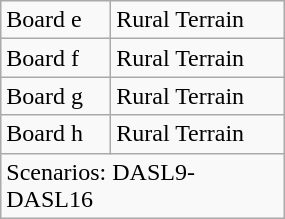<table class="wikitable floatright" style=width:190px;>
<tr>
<td>Board e</td>
<td>Rural Terrain</td>
</tr>
<tr>
<td>Board f</td>
<td>Rural Terrain</td>
</tr>
<tr>
<td>Board g</td>
<td>Rural Terrain</td>
</tr>
<tr>
<td>Board h</td>
<td>Rural Terrain</td>
</tr>
<tr>
<td colspan=2>Scenarios: DASL9-DASL16</td>
</tr>
</table>
